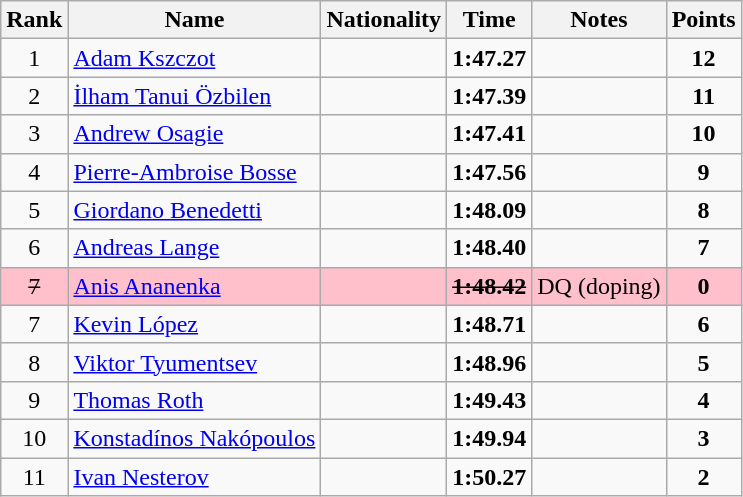<table class="wikitable sortable" style="text-align:center">
<tr>
<th>Rank</th>
<th>Name</th>
<th>Nationality</th>
<th>Time</th>
<th>Notes</th>
<th>Points</th>
</tr>
<tr>
<td>1</td>
<td align=left><a href='#'>Adam Kszczot</a></td>
<td align=left></td>
<td><strong>1:47.27</strong></td>
<td></td>
<td><strong>12</strong></td>
</tr>
<tr>
<td>2</td>
<td align=left><a href='#'>İlham Tanui Özbilen</a></td>
<td align=left></td>
<td><strong>1:47.39</strong></td>
<td></td>
<td><strong>11</strong></td>
</tr>
<tr>
<td>3</td>
<td align=left><a href='#'>Andrew Osagie</a></td>
<td align=left></td>
<td><strong>1:47.41</strong></td>
<td></td>
<td><strong>10</strong></td>
</tr>
<tr>
<td>4</td>
<td align=left><a href='#'>Pierre-Ambroise Bosse</a></td>
<td align=left></td>
<td><strong>1:47.56</strong></td>
<td></td>
<td><strong>9</strong></td>
</tr>
<tr>
<td>5</td>
<td align=left><a href='#'>Giordano Benedetti</a></td>
<td align=left></td>
<td><strong>1:48.09</strong></td>
<td></td>
<td><strong>8</strong></td>
</tr>
<tr>
<td>6</td>
<td align=left><a href='#'>Andreas Lange</a></td>
<td align=left></td>
<td><strong>1:48.40</strong></td>
<td></td>
<td><strong>7</strong></td>
</tr>
<tr bgcolor=pink>
<td><s> 7 </s></td>
<td align=left><a href='#'>Anis Ananenka</a></td>
<td align=left></td>
<td><s><strong>1:48.42</strong></s></td>
<td>DQ (doping)</td>
<td><strong>0</strong></td>
</tr>
<tr>
<td>7</td>
<td align=left><a href='#'>Kevin López</a></td>
<td align=left></td>
<td><strong>1:48.71</strong></td>
<td></td>
<td><strong>6</strong></td>
</tr>
<tr>
<td>8</td>
<td align=left><a href='#'>Viktor Tyumentsev</a></td>
<td align=left></td>
<td><strong>1:48.96</strong></td>
<td></td>
<td><strong>5</strong></td>
</tr>
<tr>
<td>9</td>
<td align=left><a href='#'>Thomas Roth</a></td>
<td align=left></td>
<td><strong>1:49.43</strong></td>
<td></td>
<td><strong>4</strong></td>
</tr>
<tr>
<td>10</td>
<td align=left><a href='#'>Konstadínos Nakópoulos</a></td>
<td align=left></td>
<td><strong>1:49.94</strong></td>
<td></td>
<td><strong>3</strong></td>
</tr>
<tr>
<td>11</td>
<td align=left><a href='#'>Ivan Nesterov</a></td>
<td align=left></td>
<td><strong>1:50.27</strong></td>
<td></td>
<td><strong>2</strong></td>
</tr>
</table>
